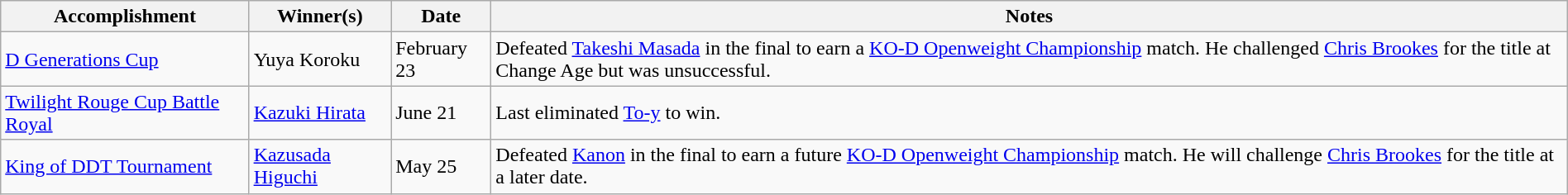<table class="wikitable" style="width:100%;">
<tr>
<th>Accomplishment</th>
<th>Winner(s)</th>
<th>Date</th>
<th>Notes</th>
</tr>
<tr>
<td><a href='#'>D Generations Cup</a></td>
<td>Yuya Koroku</td>
<td>February 23</td>
<td>Defeated <a href='#'>Takeshi Masada</a> in the final to earn a <a href='#'>KO-D Openweight Championship</a> match. He challenged <a href='#'>Chris Brookes</a> for the title at Change Age but was unsuccessful.</td>
</tr>
<tr>
<td><a href='#'>Twilight Rouge Cup Battle Royal</a></td>
<td><a href='#'>Kazuki Hirata</a></td>
<td>June 21</td>
<td>Last eliminated <a href='#'>To-y</a> to win.</td>
</tr>
<tr>
<td><a href='#'>King of DDT Tournament</a></td>
<td><a href='#'>Kazusada Higuchi</a></td>
<td>May 25</td>
<td>Defeated <a href='#'>Kanon</a> in the final to earn a future <a href='#'>KO-D Openweight Championship</a> match. He will challenge <a href='#'>Chris Brookes</a> for the title at a later date.</td>
</tr>
</table>
